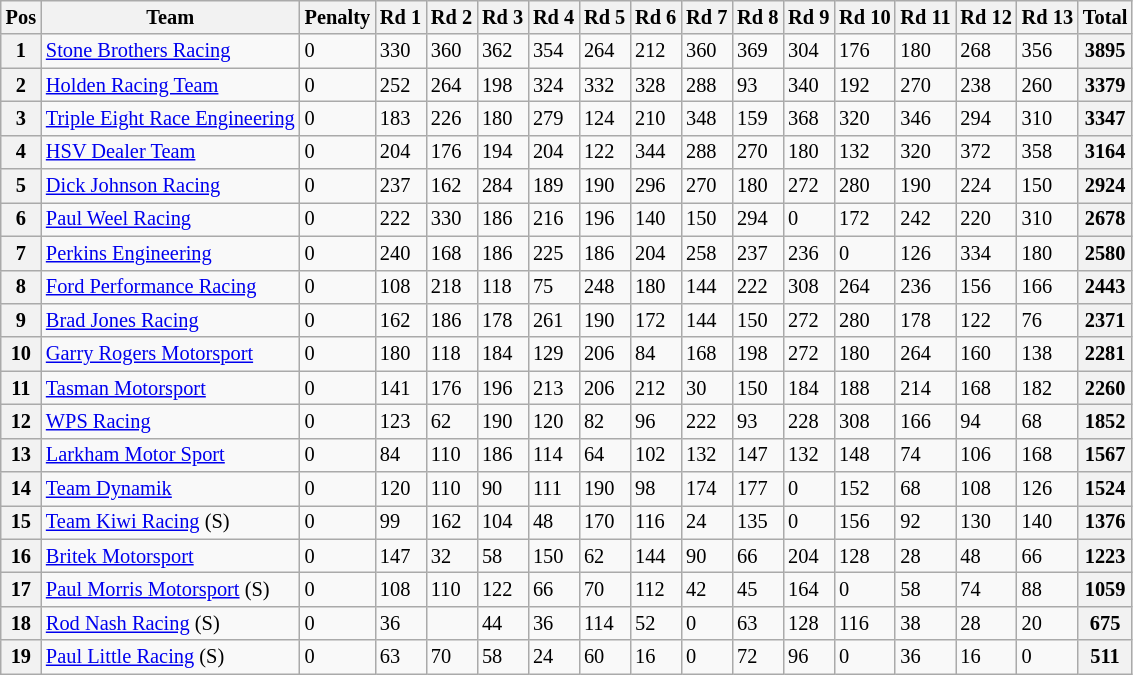<table class="wikitable" style="font-size: 85%">
<tr>
<th>Pos</th>
<th>Team</th>
<th>Penalty</th>
<th>Rd 1</th>
<th>Rd 2</th>
<th>Rd 3</th>
<th>Rd 4</th>
<th>Rd 5</th>
<th>Rd 6</th>
<th>Rd 7</th>
<th>Rd 8</th>
<th>Rd 9</th>
<th>Rd 10</th>
<th>Rd 11</th>
<th>Rd 12</th>
<th>Rd 13</th>
<th>Total</th>
</tr>
<tr>
<th>1</th>
<td><a href='#'>Stone Brothers Racing</a></td>
<td>0</td>
<td>330</td>
<td>360</td>
<td>362</td>
<td>354</td>
<td>264</td>
<td>212</td>
<td>360</td>
<td>369</td>
<td>304</td>
<td>176</td>
<td>180</td>
<td>268</td>
<td>356</td>
<th>3895</th>
</tr>
<tr>
<th>2</th>
<td><a href='#'>Holden Racing Team</a></td>
<td>0</td>
<td>252</td>
<td>264</td>
<td>198</td>
<td>324</td>
<td>332</td>
<td>328</td>
<td>288</td>
<td>93</td>
<td>340</td>
<td>192</td>
<td>270</td>
<td>238</td>
<td>260</td>
<th>3379</th>
</tr>
<tr>
<th>3</th>
<td><a href='#'>Triple Eight Race Engineering</a></td>
<td>0</td>
<td>183</td>
<td>226</td>
<td>180</td>
<td>279</td>
<td>124</td>
<td>210</td>
<td>348</td>
<td>159</td>
<td>368</td>
<td>320</td>
<td>346</td>
<td>294</td>
<td>310</td>
<th>3347</th>
</tr>
<tr>
<th>4</th>
<td><a href='#'>HSV Dealer Team</a></td>
<td>0</td>
<td>204</td>
<td>176</td>
<td>194</td>
<td>204</td>
<td>122</td>
<td>344</td>
<td>288</td>
<td>270</td>
<td>180</td>
<td>132</td>
<td>320</td>
<td>372</td>
<td>358</td>
<th>3164</th>
</tr>
<tr>
<th>5</th>
<td><a href='#'>Dick Johnson Racing</a></td>
<td>0</td>
<td>237</td>
<td>162</td>
<td>284</td>
<td>189</td>
<td>190</td>
<td>296</td>
<td>270</td>
<td>180</td>
<td>272</td>
<td>280</td>
<td>190</td>
<td>224</td>
<td>150</td>
<th>2924</th>
</tr>
<tr>
<th>6</th>
<td><a href='#'>Paul Weel Racing</a></td>
<td>0</td>
<td>222</td>
<td>330</td>
<td>186</td>
<td>216</td>
<td>196</td>
<td>140</td>
<td>150</td>
<td>294</td>
<td>0</td>
<td>172</td>
<td>242</td>
<td>220</td>
<td>310</td>
<th>2678</th>
</tr>
<tr>
<th>7</th>
<td><a href='#'>Perkins Engineering</a></td>
<td>0</td>
<td>240</td>
<td>168</td>
<td>186</td>
<td>225</td>
<td>186</td>
<td>204</td>
<td>258</td>
<td>237</td>
<td>236</td>
<td>0</td>
<td>126</td>
<td>334</td>
<td>180</td>
<th>2580</th>
</tr>
<tr>
<th>8</th>
<td><a href='#'>Ford Performance Racing</a></td>
<td>0</td>
<td>108</td>
<td>218</td>
<td>118</td>
<td>75</td>
<td>248</td>
<td>180</td>
<td>144</td>
<td>222</td>
<td>308</td>
<td>264</td>
<td>236</td>
<td>156</td>
<td>166</td>
<th>2443</th>
</tr>
<tr>
<th>9</th>
<td><a href='#'>Brad Jones Racing</a></td>
<td>0</td>
<td>162</td>
<td>186</td>
<td>178</td>
<td>261</td>
<td>190</td>
<td>172</td>
<td>144</td>
<td>150</td>
<td>272</td>
<td>280</td>
<td>178</td>
<td>122</td>
<td>76</td>
<th>2371</th>
</tr>
<tr>
<th>10</th>
<td><a href='#'>Garry Rogers Motorsport</a></td>
<td>0</td>
<td>180</td>
<td>118</td>
<td>184</td>
<td>129</td>
<td>206</td>
<td>84</td>
<td>168</td>
<td>198</td>
<td>272</td>
<td>180</td>
<td>264</td>
<td>160</td>
<td>138</td>
<th>2281</th>
</tr>
<tr>
<th>11</th>
<td><a href='#'>Tasman Motorsport</a></td>
<td>0</td>
<td>141</td>
<td>176</td>
<td>196</td>
<td>213</td>
<td>206</td>
<td>212</td>
<td>30</td>
<td>150</td>
<td>184</td>
<td>188</td>
<td>214</td>
<td>168</td>
<td>182</td>
<th>2260</th>
</tr>
<tr>
<th>12</th>
<td><a href='#'>WPS Racing</a></td>
<td>0</td>
<td>123</td>
<td>62</td>
<td>190</td>
<td>120</td>
<td>82</td>
<td>96</td>
<td>222</td>
<td>93</td>
<td>228</td>
<td>308</td>
<td>166</td>
<td>94</td>
<td>68</td>
<th>1852</th>
</tr>
<tr>
<th>13</th>
<td><a href='#'>Larkham Motor Sport</a></td>
<td>0</td>
<td>84</td>
<td>110</td>
<td>186</td>
<td>114</td>
<td>64</td>
<td>102</td>
<td>132</td>
<td>147</td>
<td>132</td>
<td>148</td>
<td>74</td>
<td>106</td>
<td>168</td>
<th>1567</th>
</tr>
<tr>
<th>14</th>
<td><a href='#'>Team Dynamik</a></td>
<td>0</td>
<td>120</td>
<td>110</td>
<td>90</td>
<td>111</td>
<td>190</td>
<td>98</td>
<td>174</td>
<td>177</td>
<td>0</td>
<td>152</td>
<td>68</td>
<td>108</td>
<td>126</td>
<th>1524</th>
</tr>
<tr>
<th>15</th>
<td><a href='#'>Team Kiwi Racing</a> (S)</td>
<td>0</td>
<td>99</td>
<td>162</td>
<td>104</td>
<td>48</td>
<td>170</td>
<td>116</td>
<td>24</td>
<td>135</td>
<td>0</td>
<td>156</td>
<td>92</td>
<td>130</td>
<td>140</td>
<th>1376</th>
</tr>
<tr>
<th>16</th>
<td><a href='#'>Britek Motorsport</a></td>
<td>0</td>
<td>147</td>
<td>32</td>
<td>58</td>
<td>150</td>
<td>62</td>
<td>144</td>
<td>90</td>
<td>66</td>
<td>204</td>
<td>128</td>
<td>28</td>
<td>48</td>
<td>66</td>
<th>1223</th>
</tr>
<tr>
<th>17</th>
<td><a href='#'>Paul Morris Motorsport</a> (S)</td>
<td>0</td>
<td>108</td>
<td>110</td>
<td>122</td>
<td>66</td>
<td>70</td>
<td>112</td>
<td>42</td>
<td>45</td>
<td>164</td>
<td>0</td>
<td>58</td>
<td>74</td>
<td>88</td>
<th>1059</th>
</tr>
<tr>
<th>18</th>
<td><a href='#'>Rod Nash Racing</a> (S)</td>
<td>0</td>
<td>36</td>
<td></td>
<td>44</td>
<td>36</td>
<td>114</td>
<td>52</td>
<td>0</td>
<td>63</td>
<td>128</td>
<td>116</td>
<td>38</td>
<td>28</td>
<td>20</td>
<th>675</th>
</tr>
<tr>
<th>19</th>
<td><a href='#'>Paul Little Racing</a> (S)</td>
<td>0</td>
<td>63</td>
<td>70</td>
<td>58</td>
<td>24</td>
<td>60</td>
<td>16</td>
<td>0</td>
<td>72</td>
<td>96</td>
<td>0</td>
<td>36</td>
<td>16</td>
<td>0</td>
<th>511</th>
</tr>
</table>
